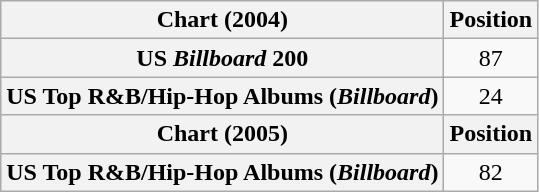<table class="wikitable plainrowheaders" style="text-align:center">
<tr>
<th scope="col">Chart (2004)</th>
<th scope="col">Position</th>
</tr>
<tr>
<th scope="row">US <em>Billboard</em> 200</th>
<td>87</td>
</tr>
<tr>
<th scope="row">US Top R&B/Hip-Hop Albums (<em>Billboard</em>)</th>
<td>24</td>
</tr>
<tr>
<th scope="col">Chart (2005)</th>
<th scope="col">Position</th>
</tr>
<tr>
<th scope="row">US Top R&B/Hip-Hop Albums (<em>Billboard</em>)</th>
<td>82</td>
</tr>
</table>
